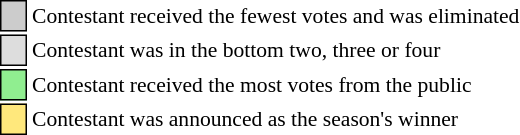<table class="toccolours" style="font-size: 90%; white-space: nowrap;">
<tr>
<td style="background:#ccc; border:1px solid black;">    </td>
<td>Contestant received the fewest votes and was eliminated</td>
</tr>
<tr>
<td style="background:#ddd; border:1px solid black;">    </td>
<td>Contestant was in the bottom two, three or four</td>
</tr>
<tr>
<td style="background:lightgreen; border:1px solid black;">    </td>
<td>Contestant received the most votes from the public</td>
</tr>
<tr>
<td style="background:#ffe87c; border:1px solid black;">    </td>
<td>Contestant was announced as the season's winner</td>
</tr>
</table>
